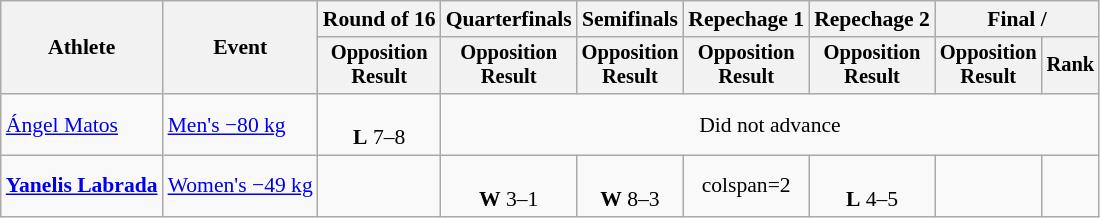<table class="wikitable" style="font-size:90%;">
<tr>
<th rowspan=2>Athlete</th>
<th rowspan=2>Event</th>
<th>Round of 16</th>
<th>Quarterfinals</th>
<th>Semifinals</th>
<th>Repechage 1</th>
<th>Repechage 2</th>
<th colspan=2>Final / </th>
</tr>
<tr style="font-size:95%">
<th>Opposition<br>Result</th>
<th>Opposition<br>Result</th>
<th>Opposition<br>Result</th>
<th>Opposition<br>Result</th>
<th>Opposition<br>Result</th>
<th>Opposition<br>Result</th>
<th>Rank</th>
</tr>
<tr align=center>
<td align=left><a href='#'>Ángel Matos</a></td>
<td align=left><a href='#'>Men's −80 kg</a></td>
<td><br><strong>L</strong> 7–8</td>
<td colspan=6>Did not advance</td>
</tr>
<tr align=center>
<td align=left><strong><a href='#'>Yanelis Labrada</a></strong></td>
<td align=left><a href='#'>Women's −49 kg</a></td>
<td></td>
<td><br><strong>W</strong> 3–1</td>
<td><br><strong>W</strong> 8–3</td>
<td>colspan=2 </td>
<td><br><strong>L</strong> 4–5</td>
<td></td>
</tr>
</table>
